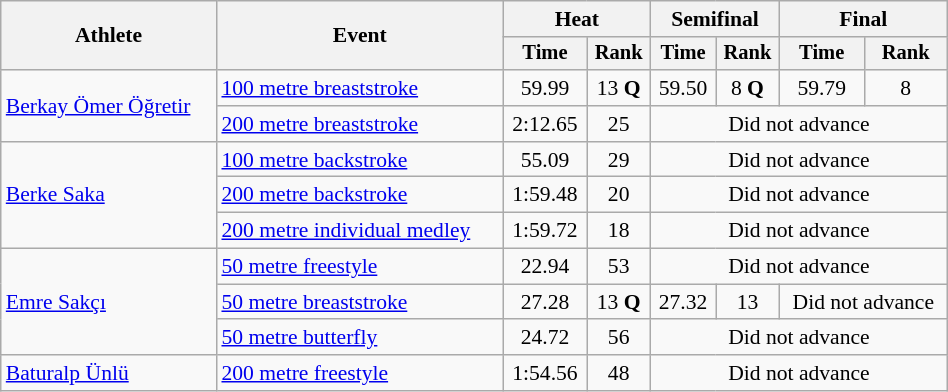<table class="wikitable" style="text-align:center; font-size:90%; width:50%;">
<tr>
<th rowspan="2">Athlete</th>
<th rowspan="2">Event</th>
<th colspan="2">Heat</th>
<th colspan="2">Semifinal</th>
<th colspan="2">Final</th>
</tr>
<tr style="font-size:95%">
<th>Time</th>
<th>Rank</th>
<th>Time</th>
<th>Rank</th>
<th>Time</th>
<th>Rank</th>
</tr>
<tr>
<td align=left rowspan=2><a href='#'>Berkay Ömer Öğretir</a></td>
<td align=left><a href='#'>100 metre breaststroke</a></td>
<td>59.99</td>
<td>13 <strong>Q</strong></td>
<td>59.50</td>
<td>8 <strong>Q</strong></td>
<td>59.79</td>
<td>8</td>
</tr>
<tr>
<td align=left><a href='#'>200 metre breaststroke</a></td>
<td>2:12.65</td>
<td>25</td>
<td colspan=4>Did not advance</td>
</tr>
<tr>
<td align=left rowspan=3><a href='#'>Berke Saka</a></td>
<td align=left><a href='#'>100 metre backstroke</a></td>
<td>55.09</td>
<td>29</td>
<td colspan=4>Did not advance</td>
</tr>
<tr>
<td align=left><a href='#'>200 metre backstroke</a></td>
<td>1:59.48</td>
<td>20</td>
<td colspan=4>Did not advance</td>
</tr>
<tr>
<td align=left><a href='#'>200 metre individual medley</a></td>
<td>1:59.72</td>
<td>18</td>
<td colspan=4>Did not advance</td>
</tr>
<tr>
<td align=left rowspan=3><a href='#'>Emre Sakçı</a></td>
<td align=left><a href='#'>50 metre freestyle</a></td>
<td>22.94</td>
<td>53</td>
<td colspan=4>Did not advance</td>
</tr>
<tr>
<td align=left><a href='#'>50 metre breaststroke</a></td>
<td>27.28</td>
<td>13 <strong>Q</strong></td>
<td>27.32</td>
<td>13</td>
<td colspan="2">Did not advance</td>
</tr>
<tr>
<td align=left><a href='#'>50 metre butterfly</a></td>
<td>24.72</td>
<td>56</td>
<td colspan=4>Did not advance</td>
</tr>
<tr>
<td align=left><a href='#'>Baturalp Ünlü</a></td>
<td align=left><a href='#'>200 metre freestyle</a></td>
<td>1:54.56</td>
<td>48</td>
<td colspan=4>Did not advance</td>
</tr>
</table>
